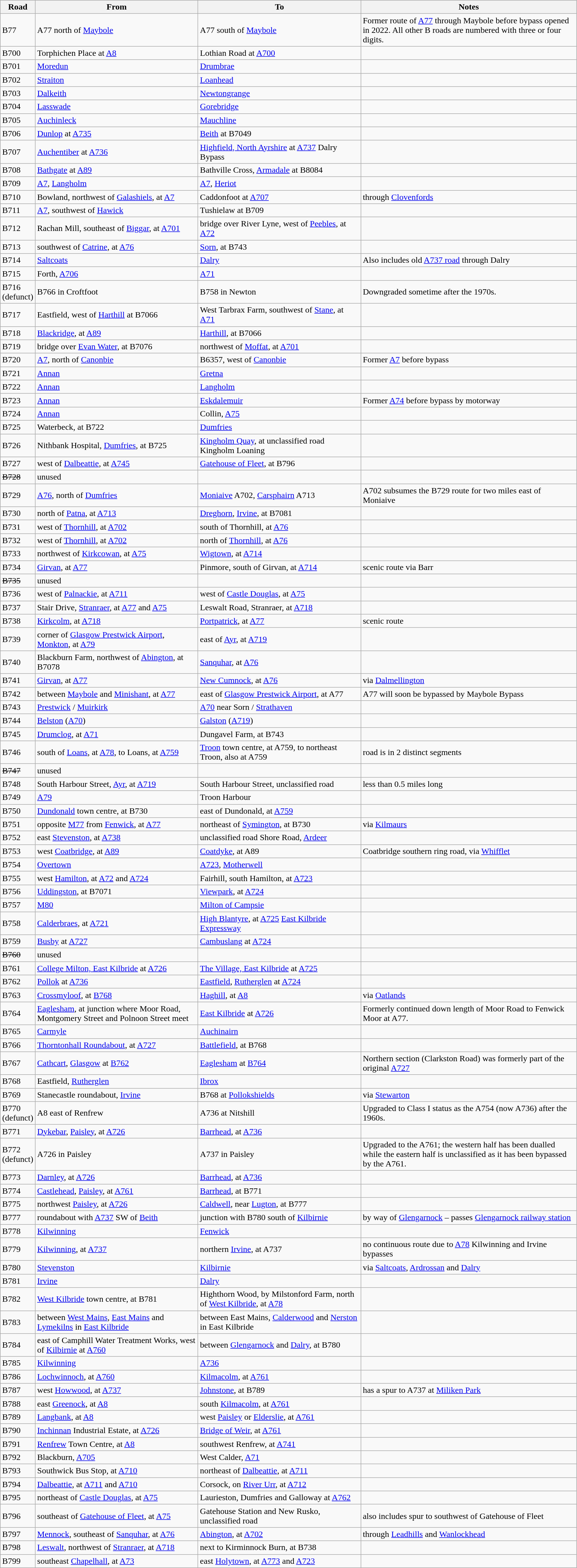<table class="wikitable">
<tr>
<th style="width:50px">Road</th>
<th style="width:300px">From</th>
<th style="width:300px">To</th>
<th style="width:400px">Notes</th>
</tr>
<tr>
<td>B77</td>
<td>A77 north of <a href='#'>Maybole</a></td>
<td>A77 south of <a href='#'>Maybole</a></td>
<td>Former route of <a href='#'>A77</a> through Maybole before bypass opened in 2022. All other B roads are numbered with three or four digits.</td>
</tr>
<tr>
<td>B700</td>
<td>Torphichen Place at <a href='#'>A8</a></td>
<td>Lothian Road at <a href='#'>A700</a></td>
<td></td>
</tr>
<tr>
<td>B701</td>
<td><a href='#'>Moredun</a></td>
<td><a href='#'>Drumbrae</a></td>
<td></td>
</tr>
<tr>
<td>B702</td>
<td><a href='#'>Straiton</a></td>
<td><a href='#'>Loanhead</a></td>
<td></td>
</tr>
<tr>
<td>B703</td>
<td><a href='#'>Dalkeith</a></td>
<td><a href='#'>Newtongrange</a></td>
<td></td>
</tr>
<tr>
<td>B704</td>
<td><a href='#'>Lasswade</a></td>
<td><a href='#'>Gorebridge</a></td>
<td></td>
</tr>
<tr>
<td>B705</td>
<td><a href='#'>Auchinleck</a></td>
<td><a href='#'>Mauchline</a></td>
<td></td>
</tr>
<tr>
<td>B706</td>
<td><a href='#'>Dunlop</a> at <a href='#'>A735</a></td>
<td><a href='#'>Beith</a> at B7049</td>
<td></td>
</tr>
<tr>
<td>B707</td>
<td><a href='#'>Auchentiber</a> at <a href='#'>A736</a></td>
<td><a href='#'>Highfield, North Ayrshire</a> at <a href='#'>A737</a> Dalry Bypass</td>
<td></td>
</tr>
<tr>
<td>B708</td>
<td><a href='#'>Bathgate</a> at <a href='#'>A89</a></td>
<td>Bathville Cross, <a href='#'>Armadale</a> at B8084</td>
<td></td>
</tr>
<tr>
<td>B709</td>
<td><a href='#'>A7</a>, <a href='#'>Langholm</a></td>
<td><a href='#'>A7</a>, <a href='#'>Heriot</a></td>
<td></td>
</tr>
<tr>
<td>B710</td>
<td>Bowland, northwest of <a href='#'>Galashiels</a>, at <a href='#'>A7</a></td>
<td>Caddonfoot at <a href='#'>A707</a></td>
<td>through <a href='#'>Clovenfords</a></td>
</tr>
<tr>
<td>B711</td>
<td><a href='#'>A7</a>, southwest of <a href='#'>Hawick</a></td>
<td>Tushielaw at B709</td>
<td></td>
</tr>
<tr>
<td>B712</td>
<td>Rachan Mill, southeast of <a href='#'>Biggar</a>, at <a href='#'>A701</a></td>
<td>bridge over River Lyne, west of <a href='#'>Peebles</a>, at <a href='#'>A72</a></td>
<td></td>
</tr>
<tr>
<td>B713</td>
<td>southwest of <a href='#'>Catrine</a>, at <a href='#'>A76</a></td>
<td><a href='#'>Sorn</a>, at B743</td>
<td></td>
</tr>
<tr>
<td>B714</td>
<td><a href='#'>Saltcoats</a></td>
<td><a href='#'>Dalry</a></td>
<td>Also includes old <a href='#'>A737 road</a> through Dalry</td>
</tr>
<tr>
<td>B715</td>
<td>Forth, <a href='#'>A706</a></td>
<td><a href='#'>A71</a></td>
<td></td>
</tr>
<tr>
<td>B716 (defunct)</td>
<td>B766 in Croftfoot</td>
<td>B758 in Newton</td>
<td>Downgraded sometime after the 1970s.</td>
</tr>
<tr>
<td>B717</td>
<td>Eastfield, west of <a href='#'>Harthill</a> at B7066</td>
<td>West Tarbrax Farm, southwest of <a href='#'>Stane</a>, at <a href='#'>A71</a></td>
<td></td>
</tr>
<tr>
<td>B718</td>
<td><a href='#'>Blackridge</a>, at <a href='#'>A89</a></td>
<td><a href='#'>Harthill</a>, at B7066</td>
<td></td>
</tr>
<tr>
<td>B719</td>
<td>bridge over <a href='#'>Evan Water</a>, at B7076</td>
<td>northwest of <a href='#'>Moffat</a>, at <a href='#'>A701</a></td>
<td></td>
</tr>
<tr>
<td>B720</td>
<td><a href='#'>A7</a>, north of <a href='#'>Canonbie</a></td>
<td>B6357, west of <a href='#'>Canonbie</a></td>
<td>Former <a href='#'>A7</a> before bypass</td>
</tr>
<tr>
<td>B721</td>
<td><a href='#'>Annan</a></td>
<td><a href='#'>Gretna</a></td>
<td></td>
</tr>
<tr>
<td>B722</td>
<td><a href='#'>Annan</a></td>
<td><a href='#'>Langholm</a></td>
<td></td>
</tr>
<tr>
<td>B723</td>
<td><a href='#'>Annan</a></td>
<td><a href='#'>Eskdalemuir</a></td>
<td>Former <a href='#'>A74</a> before bypass by motorway</td>
</tr>
<tr>
<td>B724</td>
<td><a href='#'>Annan</a></td>
<td>Collin, <a href='#'>A75</a></td>
<td></td>
</tr>
<tr>
<td>B725</td>
<td>Waterbeck, at B722</td>
<td><a href='#'>Dumfries</a></td>
<td></td>
</tr>
<tr>
<td>B726</td>
<td>Nithbank Hospital, <a href='#'>Dumfries</a>, at B725</td>
<td><a href='#'>Kingholm Quay</a>, at unclassified road Kingholm Loaning</td>
<td></td>
</tr>
<tr>
<td>B727</td>
<td>west of <a href='#'>Dalbeattie</a>, at <a href='#'>A745</a></td>
<td><a href='#'>Gatehouse of Fleet</a>, at B796</td>
<td></td>
</tr>
<tr>
<td><s>B728</s></td>
<td>unused</td>
<td></td>
<td></td>
</tr>
<tr>
<td>B729</td>
<td><a href='#'>A76</a>, north of <a href='#'>Dumfries</a></td>
<td><a href='#'>Moniaive</a> A702, <a href='#'>Carsphairn</a> A713</td>
<td>A702 subsumes the B729 route for two miles east of Moniaive</td>
</tr>
<tr>
<td>B730</td>
<td>north of <a href='#'>Patna</a>, at <a href='#'>A713</a></td>
<td><a href='#'>Dreghorn</a>, <a href='#'>Irvine</a>, at B7081</td>
<td></td>
</tr>
<tr>
<td>B731</td>
<td>west of <a href='#'>Thornhill</a>, at <a href='#'>A702</a></td>
<td>south of Thornhill, at <a href='#'>A76</a></td>
<td></td>
</tr>
<tr>
<td>B732</td>
<td>west of <a href='#'>Thornhill</a>, at <a href='#'>A702</a></td>
<td>north of <a href='#'>Thornhill</a>, at <a href='#'>A76</a></td>
<td></td>
</tr>
<tr>
<td>B733</td>
<td>northwest of <a href='#'>Kirkcowan</a>, at <a href='#'>A75</a></td>
<td><a href='#'>Wigtown</a>, at <a href='#'>A714</a></td>
<td></td>
</tr>
<tr>
<td>B734</td>
<td><a href='#'>Girvan</a>, at <a href='#'>A77</a></td>
<td>Pinmore, south of Girvan, at <a href='#'>A714</a></td>
<td>scenic route via Barr</td>
</tr>
<tr>
<td><s>B735</s></td>
<td>unused</td>
<td></td>
<td></td>
</tr>
<tr>
<td>B736</td>
<td>west of <a href='#'>Palnackie</a>, at <a href='#'>A711</a></td>
<td>west of <a href='#'>Castle Douglas</a>, at <a href='#'>A75</a></td>
<td></td>
</tr>
<tr>
<td>B737</td>
<td>Stair Drive, <a href='#'>Stranraer</a>, at <a href='#'>A77</a> and <a href='#'>A75</a></td>
<td>Leswalt Road, Stranraer, at <a href='#'>A718</a></td>
<td></td>
</tr>
<tr>
<td>B738</td>
<td><a href='#'>Kirkcolm</a>, at <a href='#'>A718</a></td>
<td><a href='#'>Portpatrick</a>, at <a href='#'>A77</a></td>
<td>scenic route</td>
</tr>
<tr>
<td>B739</td>
<td>corner of <a href='#'>Glasgow Prestwick Airport</a>, <a href='#'>Monkton</a>, at <a href='#'>A79</a></td>
<td>east of <a href='#'>Ayr</a>, at <a href='#'>A719</a></td>
<td></td>
</tr>
<tr>
<td>B740</td>
<td>Blackburn Farm, northwest of <a href='#'>Abington</a>, at B7078</td>
<td><a href='#'>Sanquhar</a>, at <a href='#'>A76</a></td>
<td></td>
</tr>
<tr>
<td>B741</td>
<td><a href='#'>Girvan</a>, at <a href='#'>A77</a></td>
<td><a href='#'>New Cumnock</a>, at <a href='#'>A76</a></td>
<td>via <a href='#'>Dalmellington</a></td>
</tr>
<tr>
<td>B742</td>
<td>between <a href='#'>Maybole</a> and <a href='#'>Minishant</a>, at <a href='#'>A77</a></td>
<td>east of <a href='#'>Glasgow Prestwick Airport</a>, at A77</td>
<td>A77 will soon be bypassed by Maybole Bypass</td>
</tr>
<tr>
<td>B743</td>
<td><a href='#'>Prestwick</a> / <a href='#'>Muirkirk</a></td>
<td><a href='#'>A70</a> near Sorn / <a href='#'>Strathaven</a></td>
<td></td>
</tr>
<tr>
<td>B744</td>
<td><a href='#'>Belston</a> (<a href='#'>A70</a>)</td>
<td><a href='#'>Galston</a> (<a href='#'>A719</a>)</td>
<td></td>
</tr>
<tr>
<td>B745</td>
<td><a href='#'>Drumclog</a>, at <a href='#'>A71</a></td>
<td>Dungavel Farm, at B743</td>
<td></td>
</tr>
<tr>
<td>B746</td>
<td>south of <a href='#'>Loans</a>, at <a href='#'>A78</a>, to Loans, at <a href='#'>A759</a></td>
<td><a href='#'>Troon</a> town centre, at A759, to northeast Troon, also at A759</td>
<td>road is in 2 distinct segments</td>
</tr>
<tr>
<td><s>B747</s></td>
<td>unused</td>
<td></td>
<td></td>
</tr>
<tr>
<td>B748</td>
<td>South Harbour Street, <a href='#'>Ayr</a>, at <a href='#'>A719</a></td>
<td>South Harbour Street, unclassified road</td>
<td>less than 0.5 miles long</td>
</tr>
<tr>
<td>B749</td>
<td><a href='#'>A79</a></td>
<td>Troon Harbour</td>
<td></td>
</tr>
<tr>
<td>B750</td>
<td><a href='#'>Dundonald</a> town centre, at B730</td>
<td>east of Dundonald, at <a href='#'>A759</a></td>
<td></td>
</tr>
<tr>
<td>B751</td>
<td>opposite <a href='#'>M77</a> from <a href='#'>Fenwick</a>, at <a href='#'>A77</a></td>
<td>northeast of <a href='#'>Symington</a>, at B730</td>
<td>via <a href='#'>Kilmaurs</a></td>
</tr>
<tr>
<td>B752</td>
<td>east <a href='#'>Stevenston</a>, at <a href='#'>A738</a></td>
<td>unclassified road Shore Road, <a href='#'>Ardeer</a></td>
<td></td>
</tr>
<tr>
<td>B753</td>
<td>west <a href='#'>Coatbridge</a>, at <a href='#'>A89</a></td>
<td><a href='#'>Coatdyke</a>, at A89</td>
<td>Coatbridge southern ring road, via <a href='#'>Whifflet</a></td>
</tr>
<tr>
<td>B754</td>
<td><a href='#'>Overtown</a></td>
<td><a href='#'>A723</a>, <a href='#'>Motherwell</a></td>
<td></td>
</tr>
<tr>
<td>B755</td>
<td>west <a href='#'>Hamilton</a>, at <a href='#'>A72</a> and <a href='#'>A724</a></td>
<td>Fairhill, south Hamilton, at <a href='#'>A723</a></td>
<td></td>
</tr>
<tr>
<td>B756</td>
<td><a href='#'>Uddingston</a>, at B7071</td>
<td><a href='#'>Viewpark</a>, at <a href='#'>A724</a></td>
<td></td>
</tr>
<tr>
<td>B757</td>
<td><a href='#'>M80</a></td>
<td><a href='#'>Milton of Campsie</a></td>
<td></td>
</tr>
<tr>
<td>B758</td>
<td><a href='#'>Calderbraes</a>, at <a href='#'>A721</a></td>
<td><a href='#'>High Blantyre</a>, at <a href='#'>A725</a> <a href='#'>East Kilbride Expressway</a></td>
<td></td>
</tr>
<tr>
<td>B759</td>
<td><a href='#'>Busby</a> at <a href='#'>A727</a></td>
<td><a href='#'>Cambuslang</a> at <a href='#'>A724</a></td>
<td></td>
</tr>
<tr>
<td><s>B760</s></td>
<td>unused</td>
<td></td>
<td></td>
</tr>
<tr>
<td>B761</td>
<td><a href='#'>College Milton, East Kilbride</a> at <a href='#'>A726</a></td>
<td><a href='#'>The Village, East Kilbride</a> at <a href='#'>A725</a></td>
<td></td>
</tr>
<tr>
<td>B762</td>
<td><a href='#'>Pollok</a> at <a href='#'>A736</a></td>
<td><a href='#'>Eastfield</a>, <a href='#'>Rutherglen</a> at <a href='#'>A724</a></td>
<td></td>
</tr>
<tr>
<td>B763</td>
<td><a href='#'>Crossmyloof</a>, at <a href='#'>B768</a></td>
<td><a href='#'>Haghill</a>, at <a href='#'>A8</a></td>
<td>via <a href='#'>Oatlands</a></td>
</tr>
<tr>
<td>B764</td>
<td><a href='#'>Eaglesham</a>, at junction where Moor Road, Montgomery Street and Polnoon Street meet</td>
<td><a href='#'>East Kilbride</a> at <a href='#'>A726</a></td>
<td>Formerly continued down length of Moor Road to Fenwick Moor at A77.</td>
</tr>
<tr>
<td>B765</td>
<td><a href='#'>Carmyle</a></td>
<td><a href='#'>Auchinairn</a></td>
<td></td>
</tr>
<tr>
<td>B766</td>
<td><a href='#'>Thorntonhall Roundabout</a>, at <a href='#'>A727</a></td>
<td><a href='#'>Battlefield</a>, at B768</td>
<td></td>
</tr>
<tr>
<td>B767</td>
<td><a href='#'>Cathcart</a>, <a href='#'>Glasgow</a> at <a href='#'>B762</a></td>
<td><a href='#'>Eaglesham</a> at <a href='#'>B764</a></td>
<td>Northern section (Clarkston Road) was formerly part of the original <a href='#'>A727</a></td>
</tr>
<tr>
<td>B768</td>
<td>Eastfield, <a href='#'>Rutherglen</a></td>
<td><a href='#'>Ibrox</a></td>
<td></td>
</tr>
<tr>
<td>B769</td>
<td>Stanecastle roundabout, <a href='#'>Irvine</a></td>
<td>B768 at <a href='#'>Pollokshields</a></td>
<td>via <a href='#'>Stewarton</a></td>
</tr>
<tr>
<td>B770 (defunct)</td>
<td>A8 east of Renfrew</td>
<td>A736 at Nitshill</td>
<td>Upgraded to Class I status as the A754 (now A736) after the 1960s.</td>
</tr>
<tr>
<td>B771</td>
<td><a href='#'>Dykebar</a>, <a href='#'>Paisley</a>, at <a href='#'>A726</a></td>
<td><a href='#'>Barrhead</a>, at <a href='#'>A736</a></td>
<td></td>
</tr>
<tr>
<td>B772 (defunct)</td>
<td>A726 in Paisley</td>
<td>A737 in Paisley</td>
<td>Upgraded to the A761; the western half has been dualled while the eastern half is unclassified as it has been bypassed by the A761.</td>
</tr>
<tr>
<td>B773</td>
<td><a href='#'>Darnley</a>, at <a href='#'>A726</a></td>
<td><a href='#'>Barrhead</a>, at <a href='#'>A736</a></td>
<td></td>
</tr>
<tr>
<td>B774</td>
<td><a href='#'>Castlehead</a>, <a href='#'>Paisley</a>, at <a href='#'>A761</a></td>
<td><a href='#'>Barrhead</a>, at B771</td>
<td></td>
</tr>
<tr>
<td>B775</td>
<td>northwest <a href='#'>Paisley</a>, at <a href='#'>A726</a></td>
<td><a href='#'>Caldwell</a>, near <a href='#'>Lugton</a>, at B777</td>
<td></td>
</tr>
<tr>
<td>B777</td>
<td>roundabout with <a href='#'>A737</a> SW of <a href='#'>Beith</a></td>
<td>junction with B780 south of <a href='#'>Kilbirnie</a></td>
<td>by way of <a href='#'>Glengarnock</a> – passes <a href='#'>Glengarnock railway station</a></td>
</tr>
<tr>
<td>B778</td>
<td><a href='#'>Kilwinning</a></td>
<td><a href='#'>Fenwick</a></td>
<td></td>
</tr>
<tr>
<td>B779</td>
<td><a href='#'>Kilwinning</a>, at <a href='#'>A737</a></td>
<td>northern <a href='#'>Irvine</a>, at A737</td>
<td>no continuous route due to <a href='#'>A78</a> Kilwinning and Irvine bypasses</td>
</tr>
<tr>
<td>B780</td>
<td><a href='#'>Stevenston</a></td>
<td><a href='#'>Kilbirnie</a></td>
<td>via <a href='#'>Saltcoats</a>, <a href='#'>Ardrossan</a> and <a href='#'>Dalry</a></td>
</tr>
<tr>
<td>B781</td>
<td><a href='#'>Irvine</a></td>
<td><a href='#'>Dalry</a></td>
<td></td>
</tr>
<tr>
<td>B782</td>
<td><a href='#'>West Kilbride</a> town centre, at B781</td>
<td>Highthorn Wood, by Milstonford Farm, north of <a href='#'>West Kilbride</a>, at <a href='#'>A78</a></td>
<td></td>
</tr>
<tr>
<td>B783</td>
<td>between <a href='#'>West Mains</a>, <a href='#'>East Mains</a> and <a href='#'>Lymekilns</a> in <a href='#'>East Kilbride</a></td>
<td>between East Mains, <a href='#'>Calderwood</a> and <a href='#'>Nerston</a> in East Kilbride</td>
<td></td>
</tr>
<tr>
<td>B784</td>
<td>east of Camphill Water Treatment Works, west of <a href='#'>Kilbirnie</a> at <a href='#'>A760</a></td>
<td>between <a href='#'>Glengarnock</a> and <a href='#'>Dalry</a>, at B780</td>
<td></td>
</tr>
<tr>
<td>B785</td>
<td><a href='#'>Kilwinning</a></td>
<td><a href='#'>A736</a></td>
<td></td>
</tr>
<tr>
<td>B786</td>
<td><a href='#'>Lochwinnoch</a>, at <a href='#'>A760</a></td>
<td><a href='#'>Kilmacolm</a>, at <a href='#'>A761</a></td>
<td></td>
</tr>
<tr>
<td>B787</td>
<td>west <a href='#'>Howwood</a>, at <a href='#'>A737</a></td>
<td><a href='#'>Johnstone</a>, at B789</td>
<td>has a spur to A737 at <a href='#'>Miliken Park</a></td>
</tr>
<tr>
<td>B788</td>
<td>east <a href='#'>Greenock</a>, at <a href='#'>A8</a></td>
<td>south <a href='#'>Kilmacolm</a>, at <a href='#'>A761</a></td>
<td></td>
</tr>
<tr>
<td>B789</td>
<td><a href='#'>Langbank</a>, at <a href='#'>A8</a></td>
<td>west <a href='#'>Paisley</a> or <a href='#'>Elderslie</a>, at <a href='#'>A761</a></td>
<td></td>
</tr>
<tr>
<td>B790</td>
<td><a href='#'>Inchinnan</a> Industrial Estate, at <a href='#'>A726</a></td>
<td><a href='#'>Bridge of Weir</a>, at <a href='#'>A761</a></td>
<td></td>
</tr>
<tr>
<td>B791</td>
<td><a href='#'>Renfrew</a> Town Centre, at <a href='#'>A8</a></td>
<td>southwest Renfrew, at <a href='#'>A741</a></td>
<td></td>
</tr>
<tr>
<td>B792</td>
<td>Blackburn, <a href='#'>A705</a></td>
<td>West Calder, <a href='#'>A71</a></td>
<td></td>
</tr>
<tr>
<td>B793</td>
<td>Southwick Bus Stop, at <a href='#'>A710</a></td>
<td>northeast of <a href='#'>Dalbeattie</a>, at <a href='#'>A711</a></td>
<td></td>
</tr>
<tr>
<td>B794</td>
<td><a href='#'>Dalbeattie</a>, at <a href='#'>A711</a> and <a href='#'>A710</a></td>
<td>Corsock, on <a href='#'>River Urr</a>, at <a href='#'>A712</a></td>
<td></td>
</tr>
<tr>
<td>B795</td>
<td>northeast of <a href='#'>Castle Douglas</a>, at <a href='#'>A75</a></td>
<td>Laurieston, Dumfries and Galloway at <a href='#'>A762</a></td>
<td></td>
</tr>
<tr>
<td>B796</td>
<td>southeast of <a href='#'>Gatehouse of Fleet</a>, at <a href='#'>A75</a></td>
<td>Gatehouse Station and New Rusko, unclassified road</td>
<td>also includes spur to southwest of Gatehouse of Fleet</td>
</tr>
<tr>
<td>B797</td>
<td><a href='#'>Mennock</a>, southeast of <a href='#'>Sanquhar</a>, at <a href='#'>A76</a></td>
<td><a href='#'>Abington</a>, at <a href='#'>A702</a></td>
<td>through <a href='#'>Leadhills</a> and <a href='#'>Wanlockhead</a></td>
</tr>
<tr>
<td>B798</td>
<td><a href='#'>Leswalt</a>, northwest of <a href='#'>Stranraer</a>, at <a href='#'>A718</a></td>
<td>next to Kirminnock Burn, at B738</td>
<td></td>
</tr>
<tr>
<td>B799</td>
<td>southeast <a href='#'>Chapelhall</a>, at <a href='#'>A73</a></td>
<td>east <a href='#'>Holytown</a>, at <a href='#'>A773</a> and <a href='#'>A723</a></td>
<td></td>
</tr>
</table>
